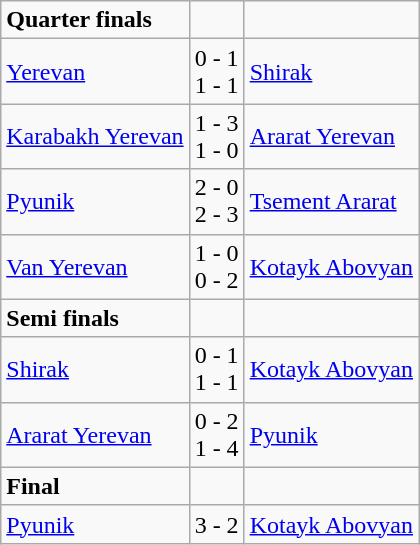<table class="wikitable">
<tr>
<td><strong>Quarter finals</strong></td>
<td></td>
<td></td>
</tr>
<tr>
<td><a href='#'>Yerevan</a></td>
<td>0 - 1<br>1 - 1</td>
<td><a href='#'>Shirak</a></td>
</tr>
<tr>
<td><a href='#'>Karabakh Yerevan</a></td>
<td>1 - 3<br>1 - 0</td>
<td><a href='#'>Ararat Yerevan</a></td>
</tr>
<tr>
<td><a href='#'>Pyunik</a></td>
<td>2 - 0<br>2 - 3</td>
<td><a href='#'>Tsement Ararat</a></td>
</tr>
<tr>
<td><a href='#'>Van Yerevan</a></td>
<td>1 - 0<br>0 - 2</td>
<td><a href='#'>Kotayk Abovyan</a></td>
</tr>
<tr>
<td><strong>Semi finals</strong></td>
<td></td>
<td></td>
</tr>
<tr>
<td><a href='#'>Shirak</a></td>
<td>0 - 1<br>1 - 1</td>
<td><a href='#'>Kotayk Abovyan</a></td>
</tr>
<tr>
<td><a href='#'>Ararat Yerevan</a></td>
<td>0 - 2<br>1 - 4</td>
<td><a href='#'>Pyunik</a></td>
</tr>
<tr>
<td><strong>Final</strong></td>
<td></td>
<td></td>
</tr>
<tr>
<td><a href='#'>Pyunik</a></td>
<td>3 - 2</td>
<td><a href='#'>Kotayk Abovyan</a></td>
</tr>
</table>
